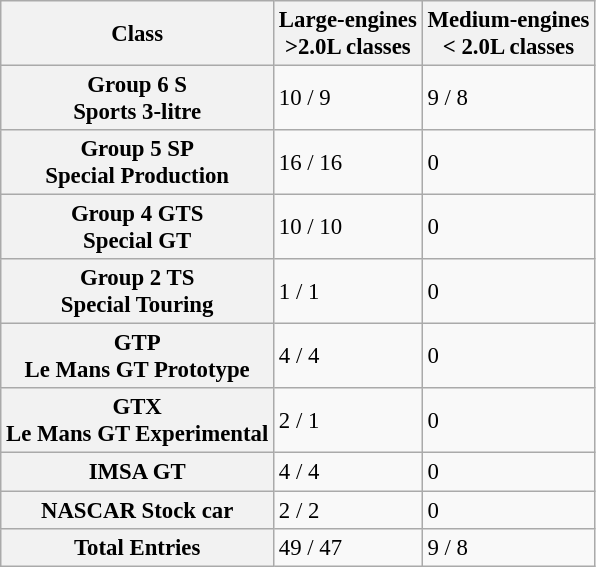<table class="wikitable" style="font-size: 95%">
<tr>
<th>Class</th>
<th>Large-engines<br> >2.0L classes</th>
<th>Medium-engines<br> < 2.0L classes</th>
</tr>
<tr>
<th>Group 6 S<br> Sports 3-litre</th>
<td>10 / 9</td>
<td>9 / 8</td>
</tr>
<tr>
<th>Group 5 SP<br> Special Production</th>
<td>16 / 16</td>
<td>0</td>
</tr>
<tr>
<th>Group 4 GTS<br> Special GT</th>
<td>10 / 10</td>
<td>0</td>
</tr>
<tr>
<th>Group 2 TS <br> Special Touring</th>
<td>1 /  1</td>
<td>0</td>
</tr>
<tr>
<th>GTP<br> Le Mans GT Prototype</th>
<td>4 /  4</td>
<td>0</td>
</tr>
<tr>
<th>GTX<br> Le Mans GT Experimental</th>
<td>2 /  1</td>
<td>0</td>
</tr>
<tr>
<th>IMSA GT</th>
<td>4 /  4</td>
<td>0</td>
</tr>
<tr>
<th>NASCAR Stock car</th>
<td>2 /  2</td>
<td>0</td>
</tr>
<tr>
<th><strong>Total Entries</strong></th>
<td>49 / 47</td>
<td>9 / 8</td>
</tr>
</table>
